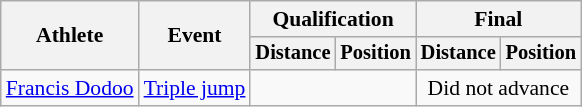<table class="wikitable" style="font-size:90%">
<tr>
<th rowspan="2">Athlete</th>
<th rowspan="2">Event</th>
<th colspan="2">Qualification</th>
<th colspan="2">Final</th>
</tr>
<tr style="font-size:95%">
<th>Distance</th>
<th>Position</th>
<th>Distance</th>
<th>Position</th>
</tr>
<tr align=center>
<td align=left><a href='#'>Francis Dodoo</a></td>
<td align=left><a href='#'>Triple jump</a></td>
<td colspan=2></td>
<td colspan=2>Did not advance</td>
</tr>
</table>
